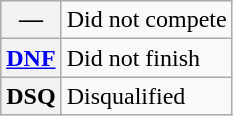<table class="wikitable">
<tr>
<th scope="row">—</th>
<td>Did not compete</td>
</tr>
<tr>
<th scope="row"><a href='#'>DNF</a></th>
<td>Did not finish</td>
</tr>
<tr>
<th scope="row">DSQ</th>
<td>Disqualified</td>
</tr>
</table>
